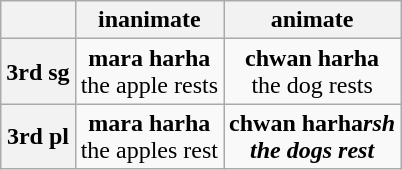<table class="wikitable" border="1" style="text-align: center;">
<tr>
<th></th>
<th>inanimate</th>
<th>animate</th>
</tr>
<tr>
<th>3rd sg</th>
<td><strong>mara harha</strong> <br> the apple rests</td>
<td><strong>chwan harha</strong> <br> the dog rests</td>
</tr>
<tr>
<th>3rd pl</th>
<td><strong>mara harha</strong> <br> the apples rest</td>
<td><strong>chwan harha<em>rsh<strong><em> <br> the dogs rest</td>
</tr>
</table>
